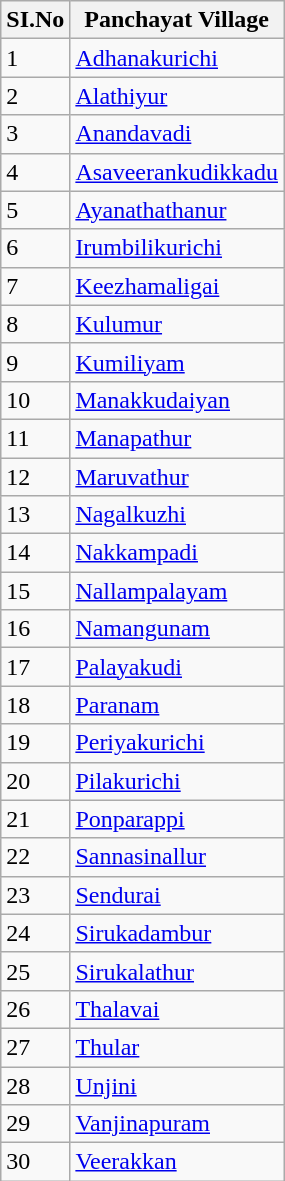<table class="wikitable sortable">
<tr>
<th>SI.No</th>
<th>Panchayat Village</th>
</tr>
<tr>
<td>1</td>
<td><a href='#'>Adhanakurichi</a></td>
</tr>
<tr>
<td>2</td>
<td><a href='#'>Alathiyur</a></td>
</tr>
<tr>
<td>3</td>
<td><a href='#'>Anandavadi</a></td>
</tr>
<tr>
<td>4</td>
<td><a href='#'>Asaveerankudikkadu</a></td>
</tr>
<tr>
<td>5</td>
<td><a href='#'>Ayanathathanur</a></td>
</tr>
<tr>
<td>6</td>
<td><a href='#'>Irumbilikurichi</a></td>
</tr>
<tr>
<td>7</td>
<td><a href='#'>Keezhamaligai</a></td>
</tr>
<tr>
<td>8</td>
<td><a href='#'>Kulumur</a></td>
</tr>
<tr>
<td>9</td>
<td><a href='#'>Kumiliyam</a></td>
</tr>
<tr>
<td>10</td>
<td><a href='#'>Manakkudaiyan</a></td>
</tr>
<tr>
<td>11</td>
<td><a href='#'>Manapathur</a></td>
</tr>
<tr>
<td>12</td>
<td><a href='#'>Maruvathur</a></td>
</tr>
<tr>
<td>13</td>
<td><a href='#'>Nagalkuzhi</a></td>
</tr>
<tr>
<td>14</td>
<td><a href='#'>Nakkampadi</a></td>
</tr>
<tr>
<td>15</td>
<td><a href='#'>Nallampalayam</a></td>
</tr>
<tr>
<td>16</td>
<td><a href='#'>Namangunam</a></td>
</tr>
<tr>
<td>17</td>
<td><a href='#'>Palayakudi</a></td>
</tr>
<tr>
<td>18</td>
<td><a href='#'>Paranam</a></td>
</tr>
<tr>
<td>19</td>
<td><a href='#'>Periyakurichi</a></td>
</tr>
<tr>
<td>20</td>
<td><a href='#'>Pilakurichi</a></td>
</tr>
<tr>
<td>21</td>
<td><a href='#'>Ponparappi</a></td>
</tr>
<tr>
<td>22</td>
<td><a href='#'>Sannasinallur</a></td>
</tr>
<tr>
<td>23</td>
<td><a href='#'>Sendurai</a></td>
</tr>
<tr>
<td>24</td>
<td><a href='#'>Sirukadambur</a></td>
</tr>
<tr>
<td>25</td>
<td><a href='#'>Sirukalathur</a></td>
</tr>
<tr>
<td>26</td>
<td><a href='#'>Thalavai</a></td>
</tr>
<tr>
<td>27</td>
<td><a href='#'>Thular</a></td>
</tr>
<tr>
<td>28</td>
<td><a href='#'>Unjini</a></td>
</tr>
<tr>
<td>29</td>
<td><a href='#'>Vanjinapuram</a></td>
</tr>
<tr>
<td>30</td>
<td><a href='#'>Veerakkan</a></td>
</tr>
</table>
